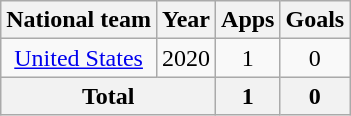<table class=wikitable style=text-align:center>
<tr>
<th>National team</th>
<th>Year</th>
<th>Apps</th>
<th>Goals</th>
</tr>
<tr>
<td rowspan=1><a href='#'>United States</a></td>
<td>2020</td>
<td>1</td>
<td>0</td>
</tr>
<tr>
<th colspan=2>Total</th>
<th>1</th>
<th>0</th>
</tr>
</table>
